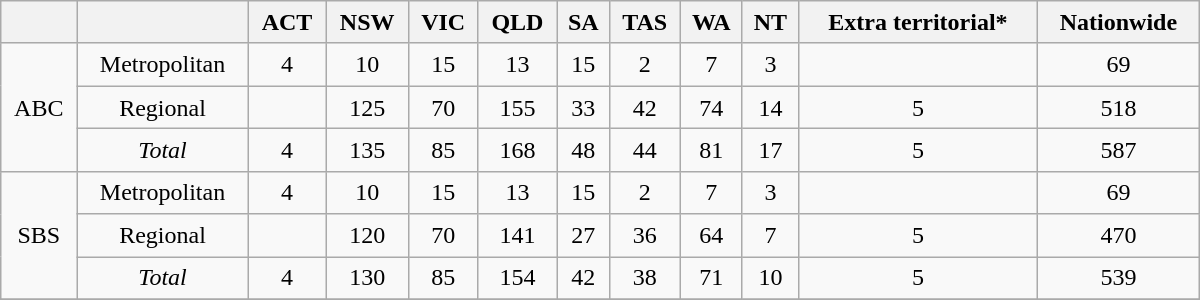<table class="wikitable" style="text-align:center; width:800px; height:200px">
<tr>
<th></th>
<th></th>
<th>ACT</th>
<th>NSW</th>
<th>VIC</th>
<th>QLD</th>
<th>SA</th>
<th>TAS</th>
<th>WA</th>
<th>NT</th>
<th>Extra territorial*</th>
<th>Nationwide</th>
</tr>
<tr>
<td rowspan="3">ABC</td>
<td>Metropolitan</td>
<td>4</td>
<td>10</td>
<td>15</td>
<td>13</td>
<td>15</td>
<td>2</td>
<td>7</td>
<td>3</td>
<td></td>
<td>69</td>
</tr>
<tr>
<td>Regional</td>
<td></td>
<td>125</td>
<td>70</td>
<td>155</td>
<td>33</td>
<td>42</td>
<td>74</td>
<td>14</td>
<td>5</td>
<td>518</td>
</tr>
<tr>
<td><em>Total</em></td>
<td>4</td>
<td>135</td>
<td>85</td>
<td>168</td>
<td>48</td>
<td>44</td>
<td>81</td>
<td>17</td>
<td>5</td>
<td>587</td>
</tr>
<tr>
<td rowspan="3">SBS</td>
<td>Metropolitan</td>
<td>4</td>
<td>10</td>
<td>15</td>
<td>13</td>
<td>15</td>
<td>2</td>
<td>7</td>
<td>3</td>
<td></td>
<td>69</td>
</tr>
<tr>
<td>Regional</td>
<td></td>
<td>120</td>
<td>70</td>
<td>141</td>
<td>27</td>
<td>36</td>
<td>64</td>
<td>7</td>
<td>5</td>
<td>470</td>
</tr>
<tr>
<td><em>Total</em></td>
<td>4</td>
<td>130</td>
<td>85</td>
<td>154</td>
<td>42</td>
<td>38</td>
<td>71</td>
<td>10</td>
<td>5</td>
<td>539</td>
</tr>
<tr>
</tr>
</table>
